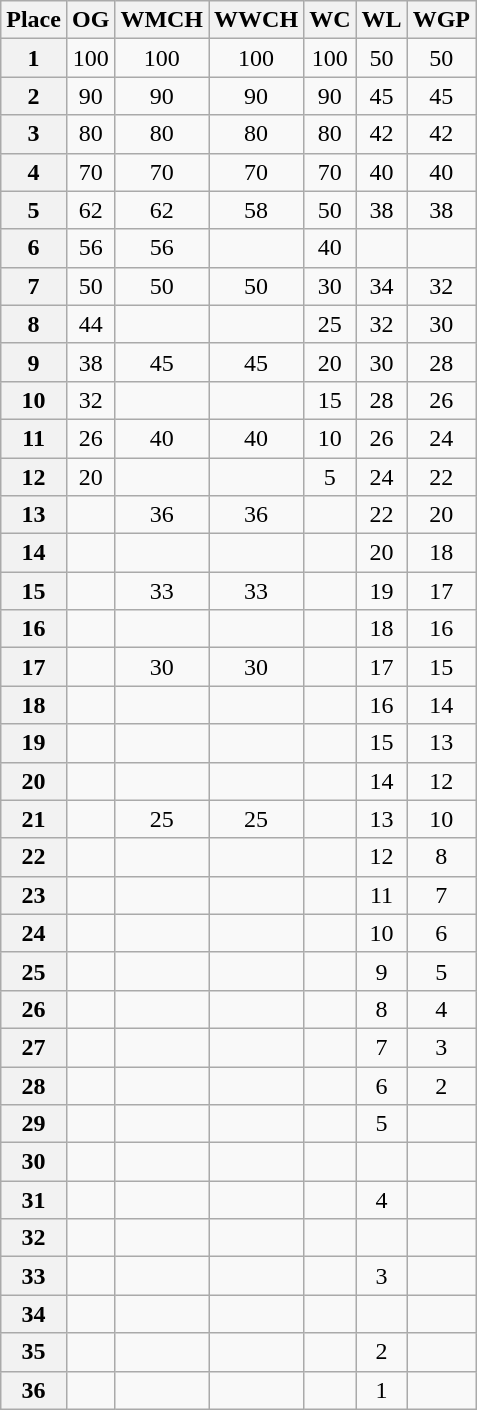<table class="wikitable sortable" style="text-align: center; font-size: 100%; ">
<tr>
<th>Place</th>
<th>OG</th>
<th>WMCH</th>
<th>WWCH</th>
<th>WC</th>
<th>WL</th>
<th>WGP</th>
</tr>
<tr>
<th>1</th>
<td>100</td>
<td>100</td>
<td>100</td>
<td>100</td>
<td>50</td>
<td>50</td>
</tr>
<tr>
<th>2</th>
<td>90</td>
<td>90</td>
<td>90</td>
<td>90</td>
<td>45</td>
<td>45</td>
</tr>
<tr>
<th>3</th>
<td>80</td>
<td>80</td>
<td>80</td>
<td>80</td>
<td>42</td>
<td>42</td>
</tr>
<tr>
<th>4</th>
<td>70</td>
<td>70</td>
<td>70</td>
<td>70</td>
<td>40</td>
<td>40</td>
</tr>
<tr>
<th>5</th>
<td>62</td>
<td>62</td>
<td>58</td>
<td>50</td>
<td>38</td>
<td>38</td>
</tr>
<tr>
<th>6</th>
<td>56</td>
<td>56</td>
<td></td>
<td>40</td>
<td></td>
<td></td>
</tr>
<tr>
<th>7</th>
<td>50</td>
<td>50</td>
<td>50</td>
<td>30</td>
<td>34</td>
<td>32</td>
</tr>
<tr>
<th>8</th>
<td>44</td>
<td></td>
<td></td>
<td>25</td>
<td>32</td>
<td>30</td>
</tr>
<tr>
<th>9</th>
<td>38</td>
<td>45</td>
<td>45</td>
<td>20</td>
<td>30</td>
<td>28</td>
</tr>
<tr>
<th>10</th>
<td>32</td>
<td></td>
<td></td>
<td>15</td>
<td>28</td>
<td>26</td>
</tr>
<tr>
<th>11</th>
<td>26</td>
<td>40</td>
<td>40</td>
<td>10</td>
<td>26</td>
<td>24</td>
</tr>
<tr>
<th>12</th>
<td>20</td>
<td></td>
<td></td>
<td>5</td>
<td>24</td>
<td>22</td>
</tr>
<tr>
<th>13</th>
<td></td>
<td>36</td>
<td>36</td>
<td></td>
<td>22</td>
<td>20</td>
</tr>
<tr>
<th>14</th>
<td></td>
<td></td>
<td></td>
<td></td>
<td>20</td>
<td>18</td>
</tr>
<tr>
<th>15</th>
<td></td>
<td>33</td>
<td>33</td>
<td></td>
<td>19</td>
<td>17</td>
</tr>
<tr>
<th>16</th>
<td></td>
<td></td>
<td></td>
<td></td>
<td>18</td>
<td>16</td>
</tr>
<tr>
<th>17</th>
<td></td>
<td>30</td>
<td>30</td>
<td></td>
<td>17</td>
<td>15</td>
</tr>
<tr>
<th>18</th>
<td></td>
<td></td>
<td></td>
<td></td>
<td>16</td>
<td>14</td>
</tr>
<tr>
<th>19</th>
<td></td>
<td></td>
<td></td>
<td></td>
<td>15</td>
<td>13</td>
</tr>
<tr>
<th>20</th>
<td></td>
<td></td>
<td></td>
<td></td>
<td>14</td>
<td>12</td>
</tr>
<tr>
<th>21</th>
<td></td>
<td>25</td>
<td>25</td>
<td></td>
<td>13</td>
<td>10</td>
</tr>
<tr>
<th>22</th>
<td></td>
<td></td>
<td></td>
<td></td>
<td>12</td>
<td>8</td>
</tr>
<tr>
<th>23</th>
<td></td>
<td></td>
<td></td>
<td></td>
<td>11</td>
<td>7</td>
</tr>
<tr>
<th>24</th>
<td></td>
<td></td>
<td></td>
<td></td>
<td>10</td>
<td>6</td>
</tr>
<tr>
<th>25</th>
<td></td>
<td></td>
<td></td>
<td></td>
<td>9</td>
<td>5</td>
</tr>
<tr>
<th>26</th>
<td></td>
<td></td>
<td></td>
<td></td>
<td>8</td>
<td>4</td>
</tr>
<tr>
<th>27</th>
<td></td>
<td></td>
<td></td>
<td></td>
<td>7</td>
<td>3</td>
</tr>
<tr>
<th>28</th>
<td></td>
<td></td>
<td></td>
<td></td>
<td>6</td>
<td>2</td>
</tr>
<tr>
<th>29</th>
<td></td>
<td></td>
<td></td>
<td></td>
<td>5</td>
<td></td>
</tr>
<tr>
<th>30</th>
<td></td>
<td></td>
<td></td>
<td></td>
<td></td>
<td></td>
</tr>
<tr>
<th>31</th>
<td></td>
<td></td>
<td></td>
<td></td>
<td>4</td>
<td></td>
</tr>
<tr>
<th>32</th>
<td></td>
<td></td>
<td></td>
<td></td>
<td></td>
<td></td>
</tr>
<tr>
<th>33</th>
<td></td>
<td></td>
<td></td>
<td></td>
<td>3</td>
<td></td>
</tr>
<tr>
<th>34</th>
<td></td>
<td></td>
<td></td>
<td></td>
<td></td>
<td></td>
</tr>
<tr>
<th>35</th>
<td></td>
<td></td>
<td></td>
<td></td>
<td>2</td>
<td></td>
</tr>
<tr>
<th>36</th>
<td></td>
<td></td>
<td></td>
<td></td>
<td>1</td>
<td></td>
</tr>
</table>
